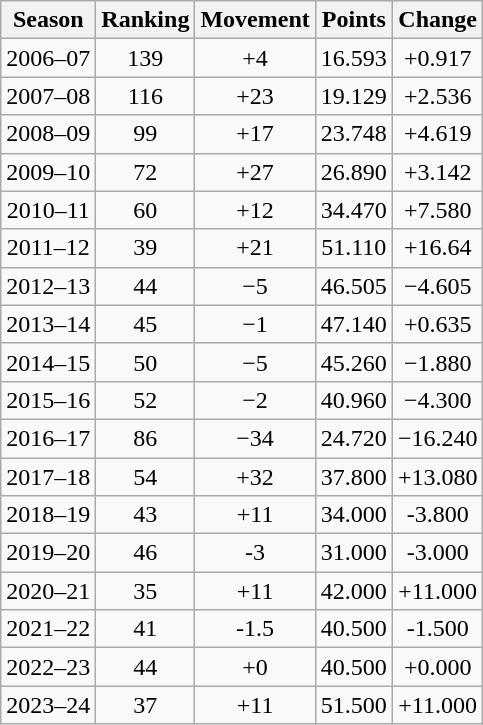<table class="wikitable plainrowheaders sortable" style="text-align:center">
<tr>
<th>Season</th>
<th>Ranking</th>
<th>Movement</th>
<th>Points</th>
<th>Change</th>
</tr>
<tr>
<td>2006–07</td>
<td>139</td>
<td> +4</td>
<td>16.593</td>
<td> +0.917</td>
</tr>
<tr>
<td>2007–08</td>
<td>116</td>
<td> +23</td>
<td>19.129</td>
<td> +2.536</td>
</tr>
<tr>
<td>2008–09</td>
<td>99</td>
<td> +17</td>
<td>23.748</td>
<td> +4.619</td>
</tr>
<tr>
<td>2009–10</td>
<td>72</td>
<td> +27</td>
<td>26.890</td>
<td> +3.142</td>
</tr>
<tr>
<td>2010–11</td>
<td>60</td>
<td> +12</td>
<td>34.470</td>
<td> +7.580</td>
</tr>
<tr>
<td>2011–12</td>
<td>39</td>
<td> +21</td>
<td>51.110</td>
<td> +16.64</td>
</tr>
<tr>
<td>2012–13</td>
<td>44</td>
<td> −5</td>
<td>46.505</td>
<td> −4.605</td>
</tr>
<tr>
<td>2013–14</td>
<td>45</td>
<td> −1</td>
<td>47.140</td>
<td> +0.635</td>
</tr>
<tr>
<td>2014–15</td>
<td>50</td>
<td> −5</td>
<td>45.260</td>
<td> −1.880</td>
</tr>
<tr>
<td>2015–16</td>
<td>52</td>
<td> −2</td>
<td>40.960</td>
<td> −4.300</td>
</tr>
<tr>
<td>2016–17</td>
<td>86</td>
<td> −34</td>
<td>24.720</td>
<td> −16.240</td>
</tr>
<tr>
<td>2017–18</td>
<td>54</td>
<td> +32</td>
<td>37.800</td>
<td> +13.080</td>
</tr>
<tr>
<td>2018–19</td>
<td>43</td>
<td> +11</td>
<td>34.000</td>
<td> -3.800</td>
</tr>
<tr>
<td>2019–20</td>
<td>46</td>
<td> -3</td>
<td>31.000</td>
<td> -3.000</td>
</tr>
<tr>
<td>2020–21</td>
<td>35</td>
<td> +11</td>
<td>42.000</td>
<td> +11.000</td>
</tr>
<tr>
<td>2021–22</td>
<td>41</td>
<td> -1.5</td>
<td>40.500</td>
<td> -1.500</td>
</tr>
<tr>
<td>2022–23</td>
<td>44</td>
<td> +0</td>
<td>40.500</td>
<td> +0.000</td>
</tr>
<tr>
<td>2023–24</td>
<td>37</td>
<td> +11</td>
<td>51.500</td>
<td> +11.000</td>
</tr>
</table>
